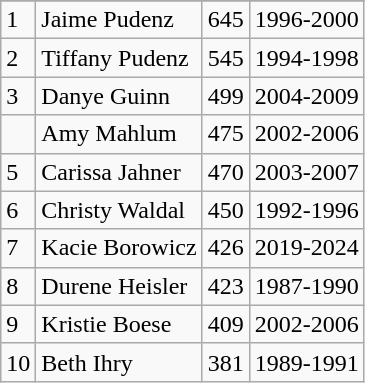<table class="wikitable">
<tr>
</tr>
<tr>
<td>1</td>
<td>Jaime Pudenz</td>
<td>645</td>
<td style="font-size:100%;">1996-2000</td>
</tr>
<tr>
<td>2</td>
<td>Tiffany Pudenz</td>
<td>545</td>
<td style="font-size:100%;">1994-1998</td>
</tr>
<tr>
<td>3</td>
<td>Danye Guinn</td>
<td>499</td>
<td style="font-size:100%;">2004-2009</td>
</tr>
<tr>
<td></td>
<td>Amy Mahlum</td>
<td>475</td>
<td style="font-size:100%;">2002-2006</td>
</tr>
<tr>
<td>5</td>
<td>Carissa Jahner</td>
<td>470</td>
<td style="font-size:100%;">2003-2007</td>
</tr>
<tr>
<td>6</td>
<td>Christy Waldal</td>
<td>450</td>
<td style="font-size:100%;">1992-1996</td>
</tr>
<tr>
<td>7</td>
<td>Kacie Borowicz</td>
<td>426</td>
<td style="font-size:100%;">2019-2024</td>
</tr>
<tr>
<td>8</td>
<td>Durene Heisler</td>
<td>423</td>
<td style="font-size:100%;">1987-1990</td>
</tr>
<tr>
<td>9</td>
<td>Kristie Boese</td>
<td>409</td>
<td style="font-size:100%;">2002-2006</td>
</tr>
<tr>
<td>10</td>
<td>Beth Ihry</td>
<td>381</td>
<td style="font-size:100%;">1989-1991</td>
</tr>
</table>
